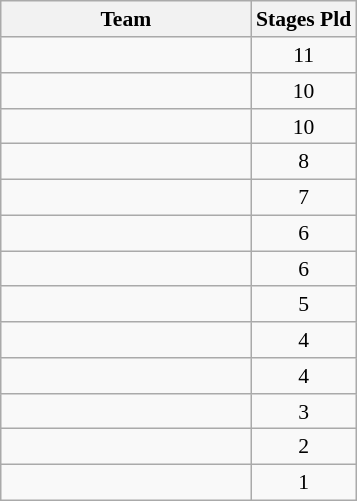<table class="wikitable" style="font-size:90%; display:inline-table;">
<tr>
<th width=160>Team</th>
<th>Stages Pld</th>
</tr>
<tr>
<td></td>
<td align="center">11</td>
</tr>
<tr>
<td></td>
<td align="center">10</td>
</tr>
<tr>
<td></td>
<td align="center">10</td>
</tr>
<tr>
<td></td>
<td align="center">8</td>
</tr>
<tr>
<td></td>
<td align="center">7</td>
</tr>
<tr>
<td></td>
<td align="center">6</td>
</tr>
<tr>
<td></td>
<td align="center">6</td>
</tr>
<tr>
<td></td>
<td align="center">5</td>
</tr>
<tr>
<td></td>
<td align="center">4</td>
</tr>
<tr>
<td></td>
<td align="center">4</td>
</tr>
<tr>
<td></td>
<td align="center">3</td>
</tr>
<tr>
<td></td>
<td align="center">2</td>
</tr>
<tr>
<td></td>
<td align="center">1</td>
</tr>
</table>
